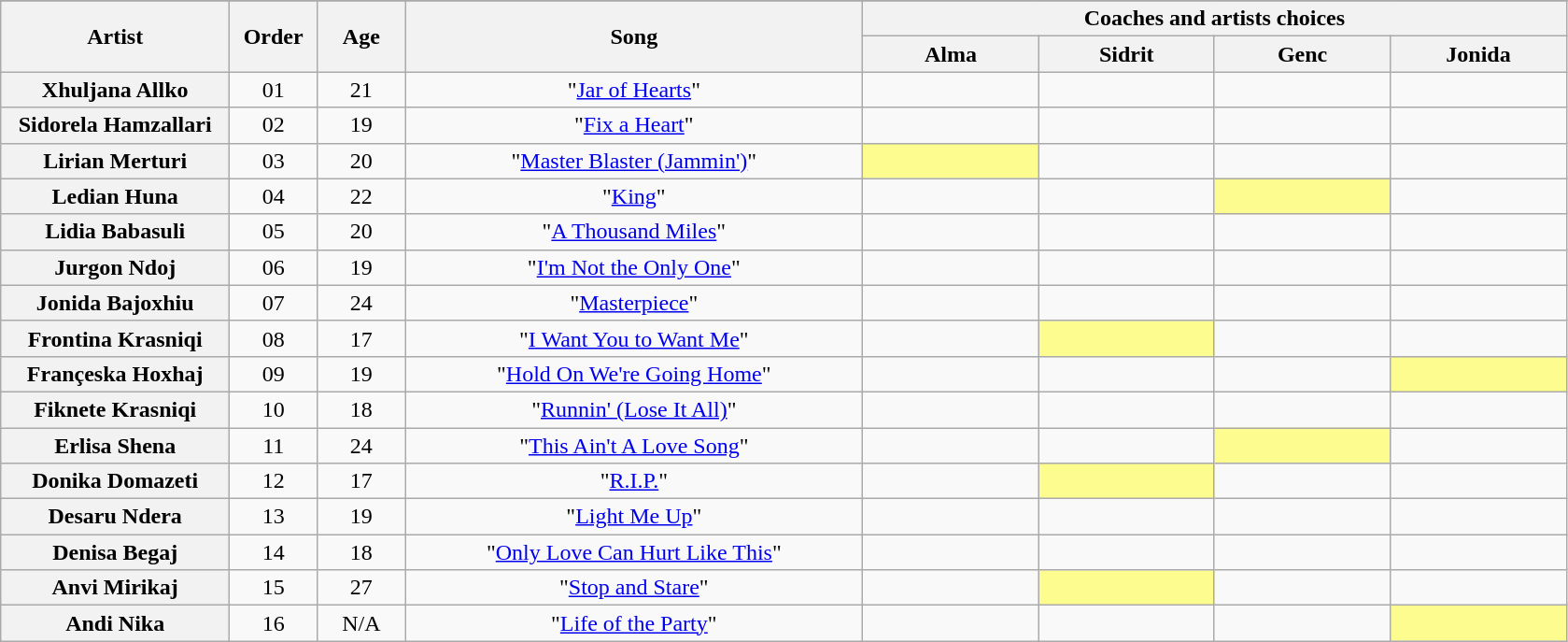<table class="wikitable plainrowheaders" style="text-align:center;">
<tr>
</tr>
<tr>
<th scope="col" rowspan="2" style="width:13%;">Artist</th>
<th scope="col" rowspan="2" style="width:05%;">Order</th>
<th scope="col" rowspan="2" style="width:05%;">Age</th>
<th scope="col" rowspan="2" style="width:26%;">Song</th>
<th colspan="4" style="width:40%;">Coaches and artists choices</th>
</tr>
<tr>
<th style="width:10%;">Alma</th>
<th style="width:10%;">Sidrit</th>
<th style="width:10%;">Genc</th>
<th style="width:10%;">Jonida</th>
</tr>
<tr>
<th scope="row">Xhuljana Allko</th>
<td>01</td>
<td>21</td>
<td>"<a href='#'>Jar of Hearts</a>"</td>
<td></td>
<td></td>
<td></td>
<td></td>
</tr>
<tr>
<th scope="row">Sidorela Hamzallari</th>
<td>02</td>
<td>19</td>
<td>"<a href='#'>Fix a Heart</a>"</td>
<td></td>
<td></td>
<td></td>
<td></td>
</tr>
<tr>
<th scope="row">Lirian Merturi</th>
<td>03</td>
<td>20</td>
<td>"<a href='#'>Master Blaster (Jammin')</a>"</td>
<td style="background:#fdfc8f;"><strong></strong></td>
<td></td>
<td></td>
<td></td>
</tr>
<tr>
<th scope="row">Ledian Huna</th>
<td>04</td>
<td>22</td>
<td>"<a href='#'>King</a>"</td>
<td></td>
<td></td>
<td style="background:#fdfc8f;"><strong></strong></td>
</tr>
<tr>
<th scope="row">Lidia Babasuli</th>
<td>05</td>
<td>20</td>
<td>"<a href='#'>A Thousand Miles</a>"</td>
<td></td>
<td></td>
<td></td>
<td></td>
</tr>
<tr>
<th scope="row">Jurgon Ndoj</th>
<td>06</td>
<td>19</td>
<td>"<a href='#'>I'm Not the Only One</a>"</td>
<td></td>
<td></td>
<td></td>
<td></td>
</tr>
<tr>
<th scope="row">Jonida Bajoxhiu</th>
<td>07</td>
<td>24</td>
<td>"<a href='#'>Masterpiece</a>"</td>
<td></td>
<td></td>
<td></td>
<td></td>
</tr>
<tr>
<th scope="row">Frontina Krasniqi</th>
<td>08</td>
<td>17</td>
<td>"<a href='#'>I Want You to Want Me</a>"</td>
<td></td>
<td style="background:#fdfc8f;"><strong></strong></td>
<td></td>
<td></td>
</tr>
<tr>
<th scope="row">Françeska Hoxhaj</th>
<td>09</td>
<td>19</td>
<td>"<a href='#'>Hold On We're Going Home</a>"</td>
<td><strong></strong></td>
<td><strong></strong></td>
<td></td>
<td style="background:#fdfc8f;"><strong></strong></td>
</tr>
<tr>
<th scope="row">Fiknete Krasniqi</th>
<td>10</td>
<td>18</td>
<td>"<a href='#'>Runnin' (Lose It All)</a>"</td>
<td></td>
<td></td>
<td></td>
<td></td>
</tr>
<tr>
<th scope="row">Erlisa Shena</th>
<td>11</td>
<td>24</td>
<td>"<a href='#'>This Ain't A Love Song</a>"</td>
<td></td>
<td></td>
<td style="background:#fdfc8f;"><strong></strong></td>
<td><strong></strong></td>
</tr>
<tr>
<th scope="row">Donika Domazeti</th>
<td>12</td>
<td>17</td>
<td>"<a href='#'>R.I.P.</a>"</td>
<td><strong></strong></td>
<td style="background:#fdfc8f;"><strong></strong></td>
<td></td>
<td><strong></strong></td>
</tr>
<tr>
<th scope="row">Desaru Ndera</th>
<td>13</td>
<td>19</td>
<td>"<a href='#'>Light Me Up</a>"</td>
<td></td>
<td></td>
<td></td>
<td></td>
</tr>
<tr>
<th scope="row">Denisa Begaj</th>
<td>14</td>
<td>18</td>
<td>"<a href='#'>Only Love Can Hurt Like This</a>"</td>
<td></td>
<td></td>
<td></td>
<td></td>
</tr>
<tr>
<th scope="row">Anvi Mirikaj</th>
<td>15</td>
<td>27</td>
<td>"<a href='#'>Stop and Stare</a>"</td>
<td></td>
<td style="background:#fdfc8f;"><strong></strong></td>
<td></td>
<td></td>
</tr>
<tr>
<th scope="row">Andi Nika</th>
<td>16</td>
<td>N/A</td>
<td>"<a href='#'>Life of the Party</a>"</td>
<td></td>
<td></td>
<td></td>
<td style="background:#fdfc8f;"><strong></strong></td>
</tr>
</table>
